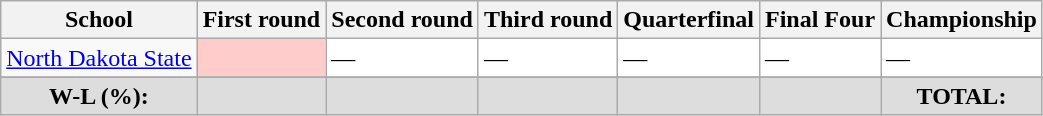<table class="sortable wikitable" style="white-space:nowrap; font-size:100%;">
<tr>
<th>School</th>
<th>First round</th>
<th>Second round</th>
<th>Third round</th>
<th>Quarterfinal</th>
<th>Final Four</th>
<th>Championship</th>
</tr>
<tr>
<td><a href='#'>North Dakota State</a></td>
<td style="background:#fcc;"></td>
<td style="background:#fff;">—</td>
<td style="background:#fff;">—</td>
<td style="background:#fff;">—</td>
<td style="background:#fff;">—</td>
<td style="background:#fff;">—</td>
</tr>
<tr>
</tr>
<tr class="sortbottom" style="text-align:center; background:#ddd;">
<td><strong>W-L (%):</strong></td>
<td></td>
<td></td>
<td></td>
<td></td>
<td></td>
<td><strong>TOTAL:</strong> </td>
</tr>
</table>
